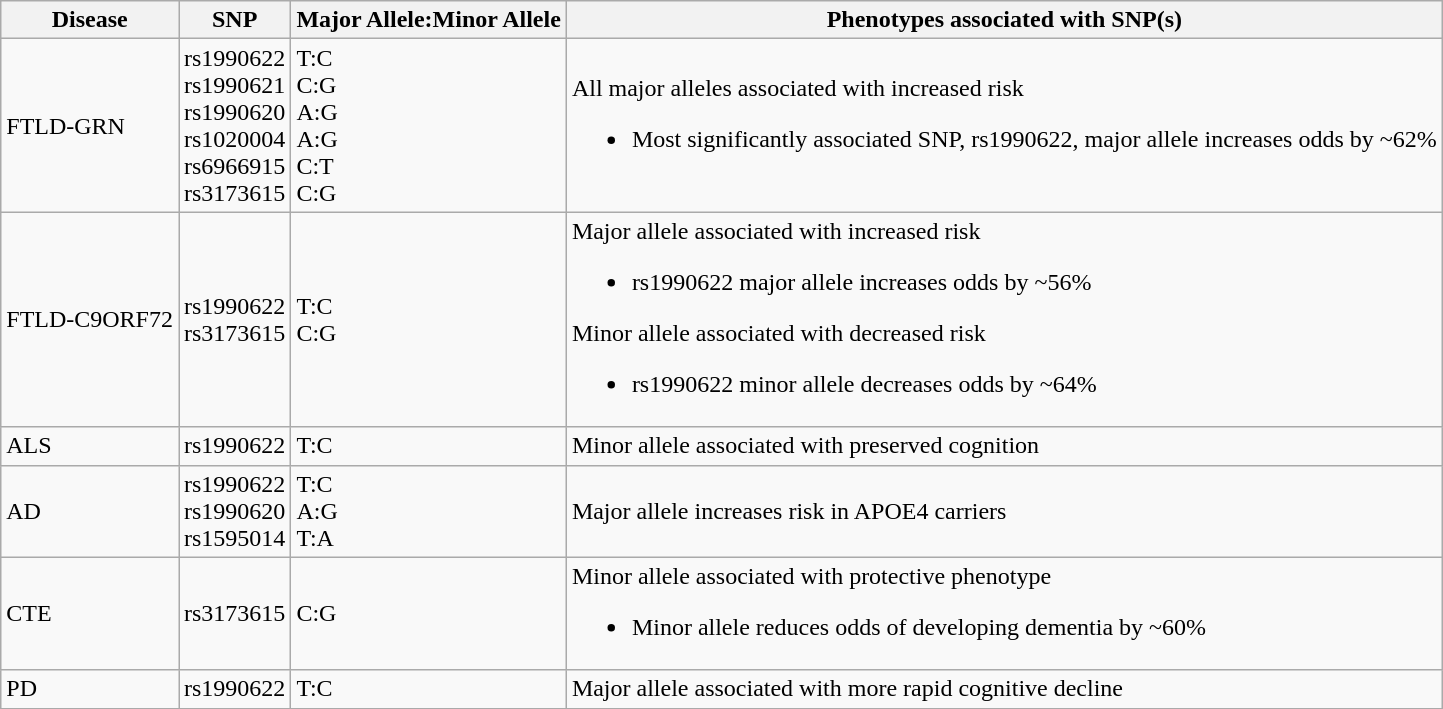<table class="wikitable">
<tr>
<th>Disease</th>
<th>SNP</th>
<th>Major Allele:Minor Allele</th>
<th>Phenotypes associated with SNP(s)</th>
</tr>
<tr>
<td>FTLD-GRN</td>
<td>rs1990622<br>rs1990621<br>rs1990620<br>rs1020004<br>rs6966915<br>rs3173615</td>
<td>T:C<br>C:G<br>A:G<br>A:G<br>C:T<br>C:G</td>
<td>All major alleles associated with increased risk<br><ul><li>Most significantly associated SNP, rs1990622, major allele increases odds by ~62%</li></ul></td>
</tr>
<tr>
<td>FTLD-C9ORF72</td>
<td>rs1990622<br>rs3173615</td>
<td>T:C<br>C:G</td>
<td>Major allele associated with increased risk<br><ul><li>rs1990622 major allele increases odds by ~56%</li></ul>Minor allele associated with decreased risk<ul><li>rs1990622 minor allele decreases odds by ~64%</li></ul></td>
</tr>
<tr>
<td>ALS</td>
<td>rs1990622</td>
<td>T:C</td>
<td>Minor allele associated with preserved cognition</td>
</tr>
<tr>
<td>AD</td>
<td>rs1990622<br>rs1990620<br>rs1595014</td>
<td>T:C<br>A:G<br>T:A</td>
<td>Major allele increases risk in APOE4 carriers</td>
</tr>
<tr>
<td>CTE</td>
<td>rs3173615</td>
<td>C:G</td>
<td>Minor allele associated with protective phenotype<br><ul><li>Minor allele reduces odds of developing dementia by ~60%</li></ul></td>
</tr>
<tr>
<td>PD</td>
<td>rs1990622</td>
<td>T:C</td>
<td>Major allele associated with more rapid cognitive decline</td>
</tr>
</table>
